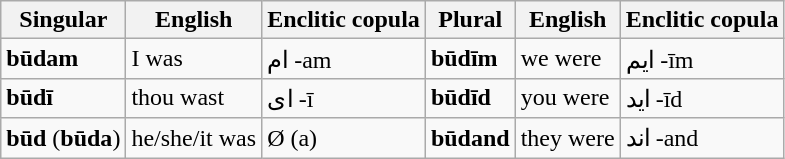<table class="wikitable">
<tr>
<th>Singular</th>
<th>English</th>
<th>Enclitic copula</th>
<th>Plural</th>
<th>English</th>
<th>Enclitic copula</th>
</tr>
<tr>
<td><strong>būdam</strong></td>
<td>I was</td>
<td>ام -am</td>
<td><strong>būdīm</strong></td>
<td>we were</td>
<td>ايم -īm</td>
</tr>
<tr>
<td><strong>būdī</strong></td>
<td>thou wast</td>
<td>اى -ī</td>
<td><strong>būdīd</strong></td>
<td>you were</td>
<td>اید -īd</td>
</tr>
<tr>
<td><strong>būd</strong> (<strong>būda</strong>)</td>
<td>he/she/it was</td>
<td>Ø (a)</td>
<td><strong>būdand</strong></td>
<td>they were</td>
<td>اند -and</td>
</tr>
</table>
